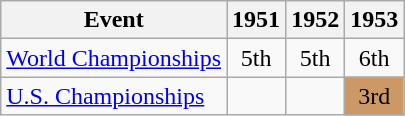<table class="wikitable">
<tr>
<th>Event</th>
<th>1951</th>
<th>1952</th>
<th>1953</th>
</tr>
<tr>
<td><a href='#'>World Championships</a></td>
<td align="center">5th</td>
<td align="center">5th</td>
<td align="center">6th</td>
</tr>
<tr>
<td><a href='#'>U.S. Championships</a></td>
<td></td>
<td></td>
<td align="center" bgcolor="cc9966">3rd</td>
</tr>
</table>
